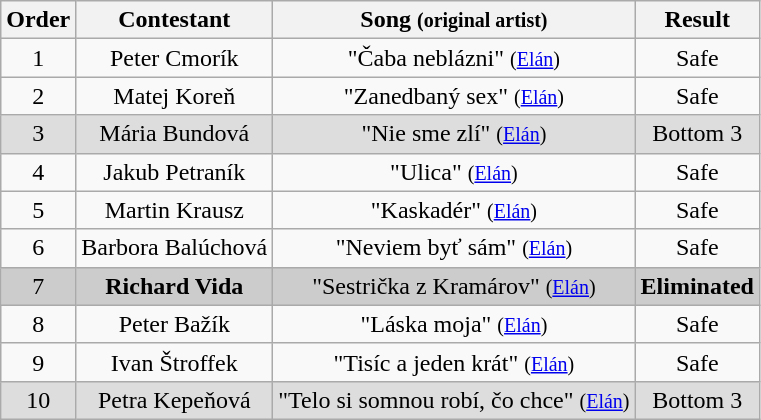<table class="wikitable plainrowheaders" style="text-align:center;">
<tr>
<th scope="col">Order</th>
<th scope="col">Contestant</th>
<th scope="col">Song <small>(original artist)</small></th>
<th scope="col">Result</th>
</tr>
<tr>
<td>1</td>
<td>Peter Cmorík</td>
<td>"Čaba neblázni" <small>(<a href='#'>Elán</a>)</small></td>
<td>Safe</td>
</tr>
<tr>
<td>2</td>
<td>Matej Koreň</td>
<td>"Zanedbaný sex" <small>(<a href='#'>Elán</a>)</small></td>
<td>Safe</td>
</tr>
<tr style="background:#ddd;">
<td>3</td>
<td>Mária Bundová</td>
<td>"Nie sme zlí" <small>(<a href='#'>Elán</a>)</small></td>
<td>Bottom 3</td>
</tr>
<tr>
<td>4</td>
<td>Jakub Petraník</td>
<td>"Ulica" <small>(<a href='#'>Elán</a>)</small></td>
<td>Safe</td>
</tr>
<tr>
<td>5</td>
<td>Martin Krausz</td>
<td>"Kaskadér" <small>(<a href='#'>Elán</a>)</small></td>
<td>Safe</td>
</tr>
<tr>
<td>6</td>
<td>Barbora Balúchová</td>
<td>"Neviem byť sám" <small>(<a href='#'>Elán</a>)</small></td>
<td>Safe</td>
</tr>
<tr style="background:#ccc;">
<td>7</td>
<td><strong>Richard Vida</strong></td>
<td>"Sestrička z Kramárov" <small>(<a href='#'>Elán</a>)</small></td>
<td><strong>Eliminated</strong></td>
</tr>
<tr>
<td>8</td>
<td>Peter Bažík</td>
<td>"Láska moja" <small>(<a href='#'>Elán</a>)</small></td>
<td>Safe</td>
</tr>
<tr>
<td>9</td>
<td>Ivan Štroffek</td>
<td>"Tisíc a jeden krát" <small>(<a href='#'>Elán</a>)</small></td>
<td>Safe</td>
</tr>
<tr style="background:#ddd;">
<td>10</td>
<td>Petra Kepeňová</td>
<td>"Telo si somnou robí, čo chce" <small>(<a href='#'>Elán</a>)</small></td>
<td>Bottom 3</td>
</tr>
</table>
